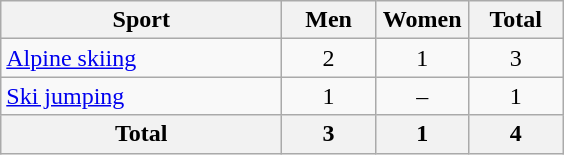<table class="wikitable sortable" style="text-align:center;">
<tr>
<th width=180>Sport</th>
<th width=55>Men</th>
<th width=55>Women</th>
<th width=55>Total</th>
</tr>
<tr>
<td align=left><a href='#'>Alpine skiing</a></td>
<td>2</td>
<td>1</td>
<td>3</td>
</tr>
<tr>
<td align=left><a href='#'>Ski jumping</a></td>
<td>1</td>
<td>–</td>
<td>1</td>
</tr>
<tr>
<th>Total</th>
<th>3</th>
<th>1</th>
<th>4</th>
</tr>
</table>
